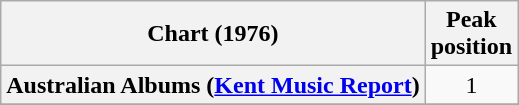<table class="wikitable sortable plainrowheaders" style="text-align:center">
<tr>
<th scope="col">Chart (1976)</th>
<th scope="col">Peak<br>position</th>
</tr>
<tr>
<th scope="row">Australian Albums (<a href='#'>Kent Music Report</a>)</th>
<td>1</td>
</tr>
<tr>
</tr>
<tr>
</tr>
<tr>
</tr>
<tr>
</tr>
<tr>
</tr>
<tr>
</tr>
<tr>
</tr>
<tr>
</tr>
<tr>
</tr>
</table>
